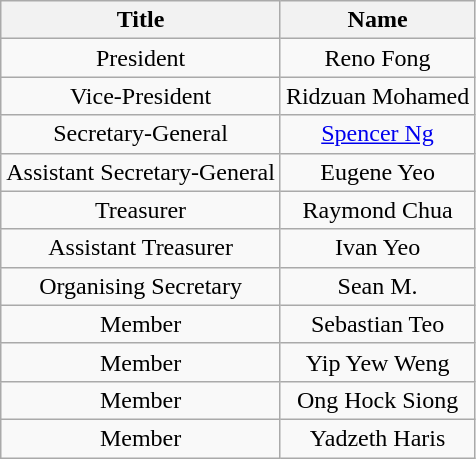<table class="wikitable" style="text-align:center;">
<tr>
<th>Title</th>
<th>Name</th>
</tr>
<tr>
<td>President</td>
<td>Reno Fong</td>
</tr>
<tr>
<td>Vice-President</td>
<td>Ridzuan Mohamed</td>
</tr>
<tr>
<td>Secretary-General</td>
<td><a href='#'>Spencer Ng</a></td>
</tr>
<tr>
<td>Assistant Secretary-General</td>
<td>Eugene Yeo</td>
</tr>
<tr>
<td>Treasurer</td>
<td>Raymond Chua</td>
</tr>
<tr>
<td>Assistant Treasurer</td>
<td>Ivan Yeo</td>
</tr>
<tr>
<td>Organising Secretary</td>
<td>Sean M.</td>
</tr>
<tr>
<td>Member</td>
<td>Sebastian Teo</td>
</tr>
<tr>
<td>Member</td>
<td>Yip Yew Weng</td>
</tr>
<tr>
<td>Member</td>
<td>Ong Hock Siong</td>
</tr>
<tr>
<td>Member</td>
<td>Yadzeth Haris</td>
</tr>
</table>
